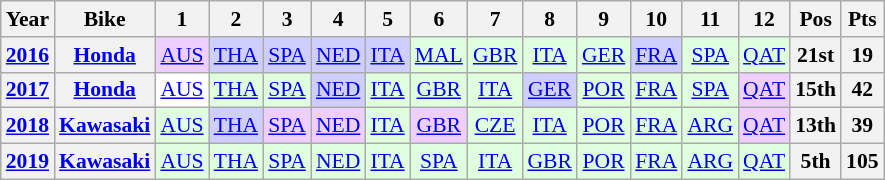<table class="wikitable" style="text-align:center; font-size:90%">
<tr>
<th>Year</th>
<th>Bike</th>
<th>1</th>
<th>2</th>
<th>3</th>
<th>4</th>
<th>5</th>
<th>6</th>
<th>7</th>
<th>8</th>
<th>9</th>
<th>10</th>
<th>11</th>
<th>12</th>
<th>Pos</th>
<th>Pts</th>
</tr>
<tr>
<th><a href='#'>2016</a></th>
<th><a href='#'>Honda</a></th>
<td style="background:#EFCFFF;"><a href='#'>AUS</a><br></td>
<td style="background:#CFCFFF;"><a href='#'>THA</a><br></td>
<td style="background:#CFCFFF;"><a href='#'>SPA</a><br></td>
<td style="background:#CFCFFF;"><a href='#'>NED</a><br></td>
<td style="background:#CFCFFF;"><a href='#'>ITA</a><br></td>
<td style="background:#DFFFDF;"><a href='#'>MAL</a><br></td>
<td style="background:#DFFFDF;"><a href='#'>GBR</a><br></td>
<td style="background:#DFFFDF;"><a href='#'>ITA</a><br></td>
<td style="background:#DFFFDF;"><a href='#'>GER</a><br></td>
<td style="background:#CFCFFF;"><a href='#'>FRA</a><br></td>
<td style="background:#DFFFDF;"><a href='#'>SPA</a><br></td>
<td style="background:#DFFFDF;"><a href='#'>QAT</a><br></td>
<th>21st</th>
<th>19</th>
</tr>
<tr>
<th><a href='#'>2017</a></th>
<th><a href='#'>Honda</a></th>
<td style="background:#ffffff;"><a href='#'>AUS</a><br></td>
<td style="background:#DFFFDF;"><a href='#'>THA</a><br></td>
<td style="background:#DFFFDF;"><a href='#'>SPA</a><br></td>
<td style="background:#CFCFFF;"><a href='#'>NED</a><br></td>
<td style="background:#DFFFDF;"><a href='#'>ITA</a><br></td>
<td style="background:#DFFFDF;"><a href='#'>GBR</a><br></td>
<td style="background:#DFFFDF;"><a href='#'>ITA</a><br></td>
<td style="background:#CFCFFF;"><a href='#'>GER</a><br></td>
<td style="background:#DFFFDF;"><a href='#'>POR</a><br></td>
<td style="background:#DFFFDF;"><a href='#'>FRA</a><br></td>
<td style="background:#DFFFDF;"><a href='#'>SPA</a><br></td>
<td style="background:#EFCFFF;"><a href='#'>QAT</a><br></td>
<th>15th</th>
<th>42</th>
</tr>
<tr>
<th><a href='#'>2018</a></th>
<th><a href='#'>Kawasaki</a></th>
<td style="background:#DFFFDF;"><a href='#'>AUS</a><br></td>
<td style="background:#CFCFFF;"><a href='#'>THA</a><br></td>
<td style="background:#EFCFFF;"><a href='#'>SPA</a><br></td>
<td style="background:#EFCFFF;"><a href='#'>NED</a><br></td>
<td style="background:#DFFFDF;"><a href='#'>ITA</a><br></td>
<td style="background:#EFCFFF;"><a href='#'>GBR</a><br></td>
<td style="background:#DFFFDF;"><a href='#'>CZE</a><br></td>
<td style="background:#DFFFDF;"><a href='#'>ITA</a><br></td>
<td style="background:#DFFFDF;"><a href='#'>POR</a><br></td>
<td style="background:#DFFFDF;"><a href='#'>FRA</a><br></td>
<td style="background:#DFFFDF;"><a href='#'>ARG</a><br></td>
<td style="background:#EFCFFF;"><a href='#'>QAT</a><br></td>
<th>13th</th>
<th>39</th>
</tr>
<tr>
<th><a href='#'>2019</a></th>
<th><a href='#'>Kawasaki</a></th>
<td style="background:#DFFFDF;"><a href='#'>AUS</a><br></td>
<td style="background:#DFFFDF;"><a href='#'>THA</a><br></td>
<td style="background:#DFFFDF;"><a href='#'>SPA</a><br></td>
<td style="background:#DFFFDF;"><a href='#'>NED</a><br></td>
<td style="background:#DFFFDF;"><a href='#'>ITA</a><br></td>
<td style="background:#DFFFDF;"><a href='#'>SPA</a><br></td>
<td style="background:#DFFFDF;"><a href='#'>ITA</a><br></td>
<td style="background:#DFFFDF;"><a href='#'>GBR</a><br></td>
<td style="background:#DFFFDF;"><a href='#'>POR</a><br></td>
<td style="background:#DFFFDF;"><a href='#'>FRA</a><br></td>
<td style="background:#DFFFDF;"><a href='#'>ARG</a><br></td>
<td style="background:#DFFFDF;"><a href='#'>QAT</a><br></td>
<th>5th</th>
<th>105</th>
</tr>
</table>
